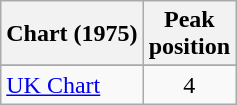<table class="wikitable">
<tr>
<th>Chart (1975)</th>
<th>Peak<br>position</th>
</tr>
<tr>
</tr>
<tr>
<td><a href='#'>UK Chart</a></td>
<td style="text-align:center;">4</td>
</tr>
</table>
